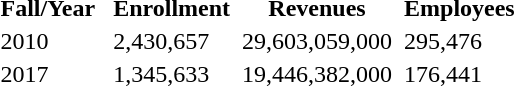<table class="For-profit enrollment in U.S. higher education (National Center for Education Statistics)">
<tr>
<th>Fall/Year</th>
<th></th>
<th></th>
<th>Enrollment</th>
<th></th>
<th>Revenues</th>
<th></th>
<th>Employees</th>
<th></th>
<th></th>
</tr>
<tr>
<td>2010</td>
<td></td>
<td></td>
<td>2,430,657</td>
<td></td>
<td>29,603,059,000</td>
<td></td>
<td>295,476</td>
</tr>
<tr>
<td>2017</td>
<td></td>
<td></td>
<td>1,345,633</td>
<td></td>
<td>19,446,382,000</td>
<td></td>
<td>176,441</td>
</tr>
</table>
